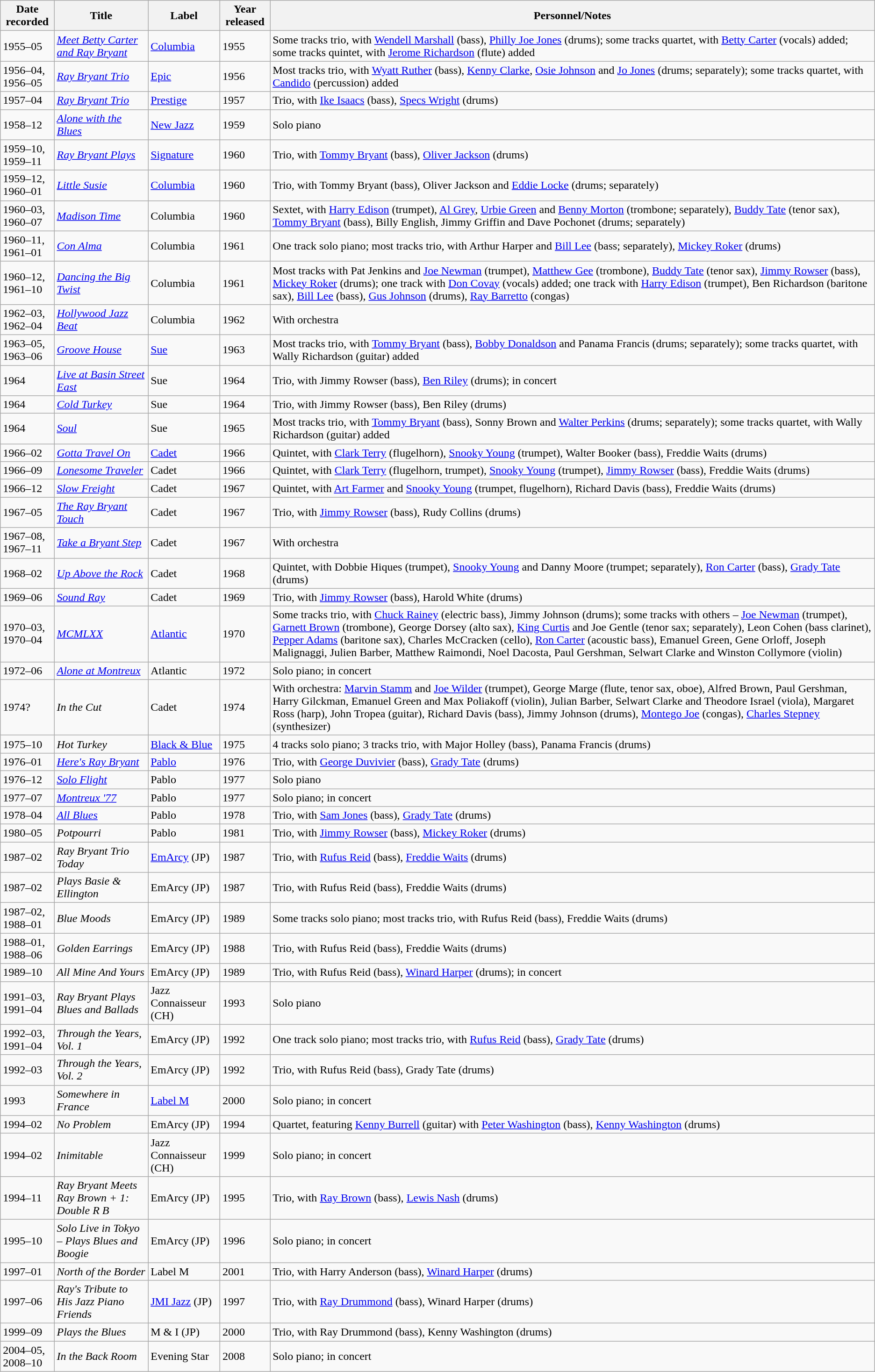<table class="wikitable sortable">
<tr>
<th>Date recorded</th>
<th>Title</th>
<th>Label</th>
<th>Year released</th>
<th>Personnel/Notes</th>
</tr>
<tr>
<td>1955–05</td>
<td><em><a href='#'>Meet Betty Carter and Ray Bryant</a></em></td>
<td><a href='#'>Columbia</a></td>
<td>1955</td>
<td>Some tracks trio, with <a href='#'>Wendell Marshall</a> (bass), <a href='#'>Philly Joe Jones</a> (drums); some tracks quartet, with <a href='#'>Betty Carter</a> (vocals) added; some tracks quintet, with <a href='#'>Jerome Richardson</a> (flute) added</td>
</tr>
<tr>
<td>1956–04,<br> 1956–05</td>
<td><em><a href='#'>Ray Bryant Trio</a></em></td>
<td><a href='#'>Epic</a></td>
<td>1956</td>
<td>Most tracks trio, with <a href='#'>Wyatt Ruther</a> (bass), <a href='#'>Kenny Clarke</a>, <a href='#'>Osie Johnson</a> and <a href='#'>Jo Jones</a> (drums; separately); some tracks quartet, with <a href='#'>Candido</a> (percussion) added</td>
</tr>
<tr>
<td>1957–04</td>
<td><em><a href='#'>Ray Bryant Trio</a></em></td>
<td><a href='#'>Prestige</a></td>
<td>1957</td>
<td>Trio, with <a href='#'>Ike Isaacs</a> (bass), <a href='#'>Specs Wright</a> (drums)</td>
</tr>
<tr>
<td>1958–12</td>
<td><em><a href='#'>Alone with the Blues</a></em></td>
<td><a href='#'>New Jazz</a></td>
<td>1959</td>
<td>Solo piano</td>
</tr>
<tr>
<td>1959–10,<br> 1959–11</td>
<td><em><a href='#'>Ray Bryant Plays</a></em></td>
<td><a href='#'>Signature</a></td>
<td>1960</td>
<td>Trio, with <a href='#'>Tommy Bryant</a> (bass), <a href='#'>Oliver Jackson</a> (drums)</td>
</tr>
<tr>
<td>1959–12,<br> 1960–01</td>
<td><em><a href='#'>Little Susie</a></em></td>
<td><a href='#'>Columbia</a></td>
<td>1960</td>
<td>Trio, with Tommy Bryant (bass), Oliver Jackson and <a href='#'>Eddie Locke</a> (drums; separately)</td>
</tr>
<tr>
<td>1960–03,<br> 1960–07</td>
<td><em><a href='#'>Madison Time</a></em></td>
<td>Columbia</td>
<td>1960</td>
<td>Sextet, with <a href='#'>Harry Edison</a> (trumpet), <a href='#'>Al Grey</a>, <a href='#'>Urbie Green</a> and <a href='#'>Benny Morton</a> (trombone; separately), <a href='#'>Buddy Tate</a> (tenor sax), <a href='#'>Tommy Bryant</a> (bass), Billy English, Jimmy Griffin and Dave Pochonet (drums; separately)</td>
</tr>
<tr>
<td>1960–11, <br>1961–01</td>
<td><em><a href='#'>Con Alma</a></em></td>
<td>Columbia</td>
<td>1961</td>
<td>One track solo piano; most tracks trio, with Arthur Harper and <a href='#'>Bill Lee</a> (bass; separately), <a href='#'>Mickey Roker</a> (drums)</td>
</tr>
<tr>
<td>1960–12, <br>1961–10</td>
<td><em><a href='#'>Dancing the Big Twist</a></em></td>
<td>Columbia</td>
<td>1961</td>
<td>Most tracks with Pat Jenkins and <a href='#'>Joe Newman</a> (trumpet), <a href='#'>Matthew Gee</a> (trombone), <a href='#'>Buddy Tate</a> (tenor sax), <a href='#'>Jimmy Rowser</a> (bass), <a href='#'>Mickey Roker</a> (drums); one track with <a href='#'>Don Covay</a> (vocals) added; one track with <a href='#'>Harry Edison</a> (trumpet), Ben Richardson (baritone sax), <a href='#'>Bill Lee</a> (bass), <a href='#'>Gus Johnson</a> (drums), <a href='#'>Ray Barretto</a> (congas)</td>
</tr>
<tr>
<td>1962–03, <br>1962–04</td>
<td><em><a href='#'>Hollywood Jazz Beat</a></em></td>
<td>Columbia</td>
<td>1962</td>
<td>With orchestra</td>
</tr>
<tr>
<td>1963–05, <br>1963–06</td>
<td><em><a href='#'>Groove House</a></em></td>
<td><a href='#'>Sue</a></td>
<td>1963</td>
<td>Most tracks trio, with <a href='#'>Tommy Bryant</a> (bass), <a href='#'>Bobby Donaldson</a> and Panama Francis (drums; separately); some tracks quartet, with Wally Richardson (guitar) added</td>
</tr>
<tr>
<td>1964</td>
<td><em><a href='#'>Live at Basin Street East</a></em></td>
<td>Sue</td>
<td>1964</td>
<td>Trio, with Jimmy Rowser (bass), <a href='#'>Ben Riley</a> (drums); in concert</td>
</tr>
<tr>
<td>1964</td>
<td><em><a href='#'>Cold Turkey</a></em></td>
<td>Sue</td>
<td>1964</td>
<td>Trio, with Jimmy Rowser (bass), Ben Riley (drums)</td>
</tr>
<tr>
<td>1964</td>
<td><em><a href='#'>Soul</a></em></td>
<td>Sue</td>
<td>1965</td>
<td>Most tracks trio, with <a href='#'>Tommy Bryant</a> (bass), Sonny Brown and <a href='#'>Walter Perkins</a> (drums; separately); some tracks quartet, with Wally Richardson (guitar) added</td>
</tr>
<tr>
<td>1966–02</td>
<td><em><a href='#'>Gotta Travel On</a></em></td>
<td><a href='#'>Cadet</a></td>
<td>1966</td>
<td>Quintet, with <a href='#'>Clark Terry</a> (flugelhorn), <a href='#'>Snooky Young</a> (trumpet), Walter Booker (bass), Freddie Waits (drums)</td>
</tr>
<tr>
<td>1966–09</td>
<td><em><a href='#'>Lonesome Traveler</a></em></td>
<td>Cadet</td>
<td>1966</td>
<td>Quintet, with <a href='#'>Clark Terry</a> (flugelhorn, trumpet), <a href='#'>Snooky Young</a> (trumpet), <a href='#'>Jimmy Rowser</a> (bass), Freddie Waits (drums)</td>
</tr>
<tr>
<td>1966–12</td>
<td><em><a href='#'>Slow Freight</a></em></td>
<td>Cadet</td>
<td>1967</td>
<td>Quintet, with <a href='#'>Art Farmer</a> and <a href='#'>Snooky Young</a> (trumpet, flugelhorn), Richard Davis (bass), Freddie Waits (drums)</td>
</tr>
<tr>
<td>1967–05</td>
<td><em><a href='#'>The Ray Bryant Touch</a></em></td>
<td>Cadet</td>
<td>1967</td>
<td>Trio, with <a href='#'>Jimmy Rowser</a> (bass), Rudy Collins (drums)</td>
</tr>
<tr>
<td>1967–08,<br> 1967–11</td>
<td><em><a href='#'>Take a Bryant Step</a></em></td>
<td>Cadet</td>
<td>1967</td>
<td>With orchestra</td>
</tr>
<tr>
<td>1968–02</td>
<td><em><a href='#'>Up Above the Rock</a></em></td>
<td>Cadet</td>
<td>1968</td>
<td>Quintet, with Dobbie Hiques (trumpet), <a href='#'>Snooky Young</a> and Danny Moore (trumpet; separately), <a href='#'>Ron Carter</a> (bass), <a href='#'>Grady Tate</a> (drums)</td>
</tr>
<tr>
<td>1969–06</td>
<td><em><a href='#'>Sound Ray</a></em></td>
<td>Cadet</td>
<td>1969</td>
<td>Trio, with <a href='#'>Jimmy Rowser</a> (bass), Harold White (drums)</td>
</tr>
<tr>
<td>1970–03,<br> 1970–04</td>
<td><em><a href='#'>MCMLXX</a></em></td>
<td><a href='#'>Atlantic</a></td>
<td>1970</td>
<td>Some tracks trio, with <a href='#'>Chuck Rainey</a> (electric bass), Jimmy Johnson (drums); some tracks with others – <a href='#'>Joe Newman</a> (trumpet), <a href='#'>Garnett Brown</a> (trombone), George Dorsey (alto sax), <a href='#'>King Curtis</a> and Joe Gentle (tenor sax; separately), Leon Cohen (bass clarinet), <a href='#'>Pepper Adams</a> (baritone sax), Charles McCracken (cello), <a href='#'>Ron Carter</a> (acoustic bass), Emanuel Green, Gene Orloff, Joseph Malignaggi, Julien Barber, Matthew Raimondi, Noel Dacosta, Paul Gershman, Selwart Clarke and Winston Collymore (violin)</td>
</tr>
<tr>
<td>1972–06</td>
<td><em><a href='#'>Alone at Montreux</a></em></td>
<td>Atlantic</td>
<td>1972</td>
<td>Solo piano; in concert</td>
</tr>
<tr>
<td>1974?</td>
<td><em>In the Cut</em></td>
<td>Cadet</td>
<td>1974</td>
<td>With orchestra: <a href='#'>Marvin Stamm</a> and <a href='#'>Joe Wilder</a> (trumpet), George Marge (flute, tenor sax, oboe), Alfred Brown, Paul Gershman, Harry Gilckman, Emanuel Green and Max Poliakoff (violin), Julian Barber, Selwart Clarke and Theodore Israel (viola), Margaret Ross (harp), John Tropea (guitar), Richard Davis (bass), Jimmy Johnson (drums), <a href='#'>Montego Joe</a> (congas), <a href='#'>Charles Stepney</a> (synthesizer)</td>
</tr>
<tr>
<td>1975–10</td>
<td><em>Hot Turkey</em></td>
<td><a href='#'>Black & Blue</a></td>
<td>1975</td>
<td>4 tracks solo piano; 3 tracks trio, with Major Holley (bass), Panama Francis (drums)</td>
</tr>
<tr>
<td>1976–01</td>
<td><em><a href='#'>Here's Ray Bryant</a></em></td>
<td><a href='#'>Pablo</a></td>
<td>1976</td>
<td>Trio, with <a href='#'>George Duvivier</a> (bass), <a href='#'>Grady Tate</a> (drums)</td>
</tr>
<tr>
<td>1976–12</td>
<td><em><a href='#'>Solo Flight</a></em></td>
<td>Pablo</td>
<td>1977</td>
<td>Solo piano</td>
</tr>
<tr>
<td>1977–07</td>
<td><em><a href='#'>Montreux '77</a></em></td>
<td>Pablo</td>
<td>1977</td>
<td>Solo piano; in concert</td>
</tr>
<tr>
<td>1978–04</td>
<td><em><a href='#'>All Blues</a></em></td>
<td>Pablo</td>
<td>1978</td>
<td>Trio, with <a href='#'>Sam Jones</a> (bass), <a href='#'>Grady Tate</a> (drums)</td>
</tr>
<tr>
<td>1980–05</td>
<td><em>Potpourri</em></td>
<td>Pablo</td>
<td>1981</td>
<td>Trio, with <a href='#'>Jimmy Rowser</a> (bass), <a href='#'>Mickey Roker</a> (drums)</td>
</tr>
<tr>
<td>1987–02</td>
<td><em>Ray Bryant Trio Today</em></td>
<td><a href='#'>EmArcy</a> (JP)</td>
<td>1987</td>
<td>Trio, with <a href='#'>Rufus Reid</a> (bass), <a href='#'>Freddie Waits</a> (drums)</td>
</tr>
<tr>
<td>1987–02</td>
<td><em>Plays Basie & Ellington</em></td>
<td>EmArcy (JP)</td>
<td>1987</td>
<td>Trio, with Rufus Reid (bass), Freddie Waits (drums)</td>
</tr>
<tr>
<td>1987–02,<br>1988–01</td>
<td><em>Blue Moods</em></td>
<td>EmArcy (JP)</td>
<td>1989</td>
<td>Some tracks solo piano; most tracks trio, with Rufus Reid (bass), Freddie Waits (drums)</td>
</tr>
<tr>
<td>1988–01,<br>1988–06</td>
<td><em>Golden Earrings</em></td>
<td>EmArcy (JP)</td>
<td>1988</td>
<td>Trio, with Rufus Reid (bass), Freddie Waits (drums)</td>
</tr>
<tr>
<td>1989–10</td>
<td><em>All Mine And Yours</em></td>
<td>EmArcy (JP)</td>
<td>1989</td>
<td>Trio, with Rufus Reid (bass), <a href='#'>Winard Harper</a> (drums); in concert</td>
</tr>
<tr>
<td>1991–03,<br>1991–04</td>
<td><em>Ray Bryant Plays Blues and Ballads</em></td>
<td>Jazz Connaisseur (CH)</td>
<td>1993</td>
<td>Solo piano</td>
</tr>
<tr>
<td>1992–03,<br>1991–04</td>
<td><em>Through the Years, Vol. 1</em></td>
<td>EmArcy (JP)</td>
<td>1992</td>
<td>One track solo piano; most tracks trio, with <a href='#'>Rufus Reid</a> (bass), <a href='#'>Grady Tate</a> (drums)</td>
</tr>
<tr>
<td>1992–03</td>
<td><em>Through the Years, Vol. 2</em></td>
<td>EmArcy (JP)</td>
<td>1992</td>
<td>Trio, with Rufus Reid (bass), Grady Tate (drums)</td>
</tr>
<tr>
<td>1993</td>
<td><em>Somewhere in France</em></td>
<td><a href='#'>Label M</a></td>
<td>2000</td>
<td>Solo piano; in concert</td>
</tr>
<tr>
<td>1994–02</td>
<td><em>No Problem</em></td>
<td>EmArcy (JP)</td>
<td>1994</td>
<td>Quartet, featuring <a href='#'>Kenny Burrell</a> (guitar) with <a href='#'>Peter Washington</a> (bass), <a href='#'>Kenny Washington</a> (drums)</td>
</tr>
<tr>
<td>1994–02</td>
<td><em>Inimitable</em></td>
<td>Jazz Connaisseur (CH)</td>
<td>1999</td>
<td>Solo piano; in concert</td>
</tr>
<tr>
<td>1994–11</td>
<td><em>Ray Bryant Meets Ray Brown + 1: Double R B</em></td>
<td>EmArcy (JP)</td>
<td>1995</td>
<td>Trio, with <a href='#'>Ray Brown</a> (bass), <a href='#'>Lewis Nash</a> (drums)</td>
</tr>
<tr>
<td>1995–10</td>
<td><em>Solo Live in Tokyo – Plays Blues and Boogie</em></td>
<td>EmArcy (JP)</td>
<td>1996</td>
<td>Solo piano; in concert</td>
</tr>
<tr>
<td>1997–01</td>
<td><em>North of the Border</em></td>
<td>Label M</td>
<td>2001</td>
<td>Trio, with Harry Anderson (bass), <a href='#'>Winard Harper</a> (drums)</td>
</tr>
<tr>
<td>1997–06</td>
<td><em>Ray's Tribute to His Jazz Piano Friends</em></td>
<td><a href='#'>JMI Jazz</a> (JP)</td>
<td>1997</td>
<td>Trio, with <a href='#'>Ray Drummond</a> (bass), Winard Harper (drums)</td>
</tr>
<tr>
<td>1999–09</td>
<td><em>Plays the Blues</em></td>
<td>M & I (JP)</td>
<td>2000</td>
<td>Trio, with Ray Drummond (bass), Kenny Washington (drums)</td>
</tr>
<tr>
<td>2004–05,<br> 2008–10</td>
<td><em>In the Back Room</em></td>
<td>Evening Star</td>
<td>2008</td>
<td>Solo piano; in concert</td>
</tr>
</table>
